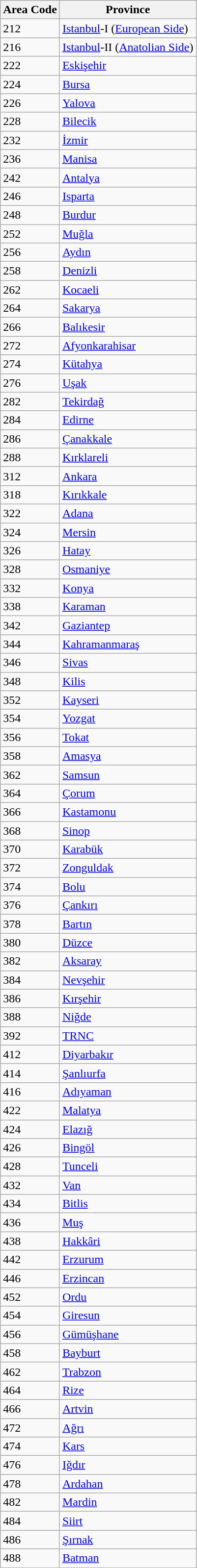<table class="wikitable sortable">
<tr>
<th>Area Code</th>
<th>Province</th>
</tr>
<tr>
<td>212</td>
<td><a href='#'>Istanbul</a>-I (<a href='#'>European Side</a>)</td>
</tr>
<tr>
<td>216</td>
<td><a href='#'>Istanbul</a>-II (<a href='#'>Anatolian Side</a>)</td>
</tr>
<tr>
<td>222</td>
<td><a href='#'>Eskişehir</a></td>
</tr>
<tr>
<td>224</td>
<td><a href='#'>Bursa</a></td>
</tr>
<tr>
<td>226</td>
<td><a href='#'>Yalova</a></td>
</tr>
<tr>
<td>228</td>
<td><a href='#'>Bilecik</a></td>
</tr>
<tr>
<td>232</td>
<td><a href='#'>İzmir</a></td>
</tr>
<tr>
<td>236</td>
<td><a href='#'>Manisa</a></td>
</tr>
<tr>
<td>242</td>
<td><a href='#'>Antalya</a></td>
</tr>
<tr>
<td>246</td>
<td><a href='#'>Isparta</a></td>
</tr>
<tr>
<td>248</td>
<td><a href='#'>Burdur</a></td>
</tr>
<tr>
<td>252</td>
<td><a href='#'>Muğla</a></td>
</tr>
<tr>
<td>256</td>
<td><a href='#'>Aydın</a></td>
</tr>
<tr>
<td>258</td>
<td><a href='#'>Denizli</a></td>
</tr>
<tr>
<td>262</td>
<td><a href='#'>Kocaeli</a></td>
</tr>
<tr>
<td>264</td>
<td><a href='#'>Sakarya</a></td>
</tr>
<tr>
<td>266</td>
<td><a href='#'>Balıkesir</a></td>
</tr>
<tr>
<td>272</td>
<td><a href='#'>Afyonkarahisar</a></td>
</tr>
<tr>
<td>274</td>
<td><a href='#'>Kütahya</a></td>
</tr>
<tr>
<td>276</td>
<td><a href='#'>Uşak</a></td>
</tr>
<tr>
<td>282</td>
<td><a href='#'>Tekirdağ</a></td>
</tr>
<tr>
<td>284</td>
<td><a href='#'>Edirne</a></td>
</tr>
<tr>
<td>286</td>
<td><a href='#'>Çanakkale</a></td>
</tr>
<tr>
<td>288</td>
<td><a href='#'>Kırklareli</a></td>
</tr>
<tr>
<td>312</td>
<td><a href='#'>Ankara</a></td>
</tr>
<tr>
<td>318</td>
<td><a href='#'>Kırıkkale</a></td>
</tr>
<tr>
<td>322</td>
<td><a href='#'>Adana</a></td>
</tr>
<tr>
<td>324</td>
<td><a href='#'>Mersin</a></td>
</tr>
<tr>
<td>326</td>
<td><a href='#'>Hatay</a></td>
</tr>
<tr>
<td>328</td>
<td><a href='#'>Osmaniye</a></td>
</tr>
<tr>
<td>332</td>
<td><a href='#'>Konya</a></td>
</tr>
<tr>
<td>338</td>
<td><a href='#'>Karaman</a></td>
</tr>
<tr>
<td>342</td>
<td><a href='#'>Gaziantep</a></td>
</tr>
<tr>
<td>344</td>
<td><a href='#'>Kahramanmaraş</a></td>
</tr>
<tr>
<td>346</td>
<td><a href='#'>Sivas</a></td>
</tr>
<tr>
<td>348</td>
<td><a href='#'>Kilis</a></td>
</tr>
<tr>
<td>352</td>
<td><a href='#'>Kayseri</a></td>
</tr>
<tr>
<td>354</td>
<td><a href='#'>Yozgat</a></td>
</tr>
<tr>
<td>356</td>
<td><a href='#'>Tokat</a></td>
</tr>
<tr>
<td>358</td>
<td><a href='#'>Amasya</a></td>
</tr>
<tr>
<td>362</td>
<td><a href='#'>Samsun</a></td>
</tr>
<tr>
<td>364</td>
<td><a href='#'>Çorum</a></td>
</tr>
<tr>
<td>366</td>
<td><a href='#'>Kastamonu</a></td>
</tr>
<tr>
<td>368</td>
<td><a href='#'>Sinop</a></td>
</tr>
<tr>
<td>370</td>
<td><a href='#'>Karabük</a></td>
</tr>
<tr>
<td>372</td>
<td><a href='#'>Zonguldak</a></td>
</tr>
<tr>
<td>374</td>
<td><a href='#'>Bolu</a></td>
</tr>
<tr>
<td>376</td>
<td><a href='#'>Çankırı</a></td>
</tr>
<tr>
<td>378</td>
<td><a href='#'>Bartın</a></td>
</tr>
<tr>
<td>380</td>
<td><a href='#'>Düzce</a></td>
</tr>
<tr>
<td>382</td>
<td><a href='#'>Aksaray</a></td>
</tr>
<tr>
<td>384</td>
<td><a href='#'>Nevşehir</a></td>
</tr>
<tr>
<td>386</td>
<td><a href='#'>Kırşehir</a></td>
</tr>
<tr>
<td>388</td>
<td><a href='#'>Niğde</a></td>
</tr>
<tr>
<td>392</td>
<td><a href='#'>TRNC</a></td>
</tr>
<tr>
<td>412</td>
<td><a href='#'>Diyarbakır</a></td>
</tr>
<tr>
<td>414</td>
<td><a href='#'>Şanlıurfa</a></td>
</tr>
<tr>
<td>416</td>
<td><a href='#'>Adıyaman</a></td>
</tr>
<tr>
<td>422</td>
<td><a href='#'>Malatya</a></td>
</tr>
<tr>
<td>424</td>
<td><a href='#'>Elazığ</a></td>
</tr>
<tr>
<td>426</td>
<td><a href='#'>Bingöl</a></td>
</tr>
<tr>
<td>428</td>
<td><a href='#'>Tunceli</a></td>
</tr>
<tr>
<td>432</td>
<td><a href='#'>Van</a></td>
</tr>
<tr>
<td>434</td>
<td><a href='#'>Bitlis</a></td>
</tr>
<tr>
<td>436</td>
<td><a href='#'>Muş</a></td>
</tr>
<tr>
<td>438</td>
<td><a href='#'>Hakkâri</a></td>
</tr>
<tr>
<td>442</td>
<td><a href='#'>Erzurum</a></td>
</tr>
<tr>
<td>446</td>
<td><a href='#'>Erzincan</a></td>
</tr>
<tr>
<td>452</td>
<td><a href='#'>Ordu</a></td>
</tr>
<tr>
<td>454</td>
<td><a href='#'>Giresun</a></td>
</tr>
<tr>
<td>456</td>
<td><a href='#'>Gümüşhane</a></td>
</tr>
<tr>
<td>458</td>
<td><a href='#'>Bayburt</a></td>
</tr>
<tr>
<td>462</td>
<td><a href='#'>Trabzon</a></td>
</tr>
<tr>
<td>464</td>
<td><a href='#'>Rize</a></td>
</tr>
<tr>
<td>466</td>
<td><a href='#'>Artvin</a></td>
</tr>
<tr>
<td>472</td>
<td><a href='#'>Ağrı</a></td>
</tr>
<tr>
<td>474</td>
<td><a href='#'>Kars</a></td>
</tr>
<tr>
<td>476</td>
<td><a href='#'>Iğdır</a></td>
</tr>
<tr>
<td>478</td>
<td><a href='#'>Ardahan</a></td>
</tr>
<tr>
<td>482</td>
<td><a href='#'>Mardin</a></td>
</tr>
<tr>
<td>484</td>
<td><a href='#'>Siirt</a></td>
</tr>
<tr>
<td>486</td>
<td><a href='#'>Şırnak</a></td>
</tr>
<tr>
<td>488</td>
<td><a href='#'>Batman</a></td>
</tr>
</table>
